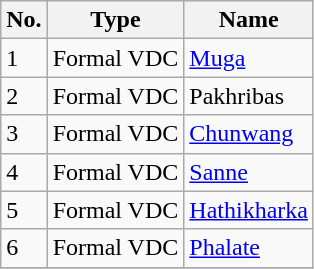<table class="wikitable">
<tr>
<th>No.</th>
<th>Type</th>
<th>Name</th>
</tr>
<tr>
<td>1</td>
<td>Formal VDC</td>
<td><a href='#'>Muga</a></td>
</tr>
<tr>
<td>2</td>
<td>Formal VDC</td>
<td>Pakhribas</td>
</tr>
<tr>
<td>3</td>
<td>Formal VDC</td>
<td><a href='#'>Chunwang</a></td>
</tr>
<tr>
<td>4</td>
<td>Formal VDC</td>
<td><a href='#'>Sanne</a></td>
</tr>
<tr>
<td>5</td>
<td>Formal VDC</td>
<td><a href='#'>Hathikharka</a></td>
</tr>
<tr>
<td>6</td>
<td>Formal VDC</td>
<td><a href='#'>Phalate</a></td>
</tr>
<tr>
</tr>
</table>
